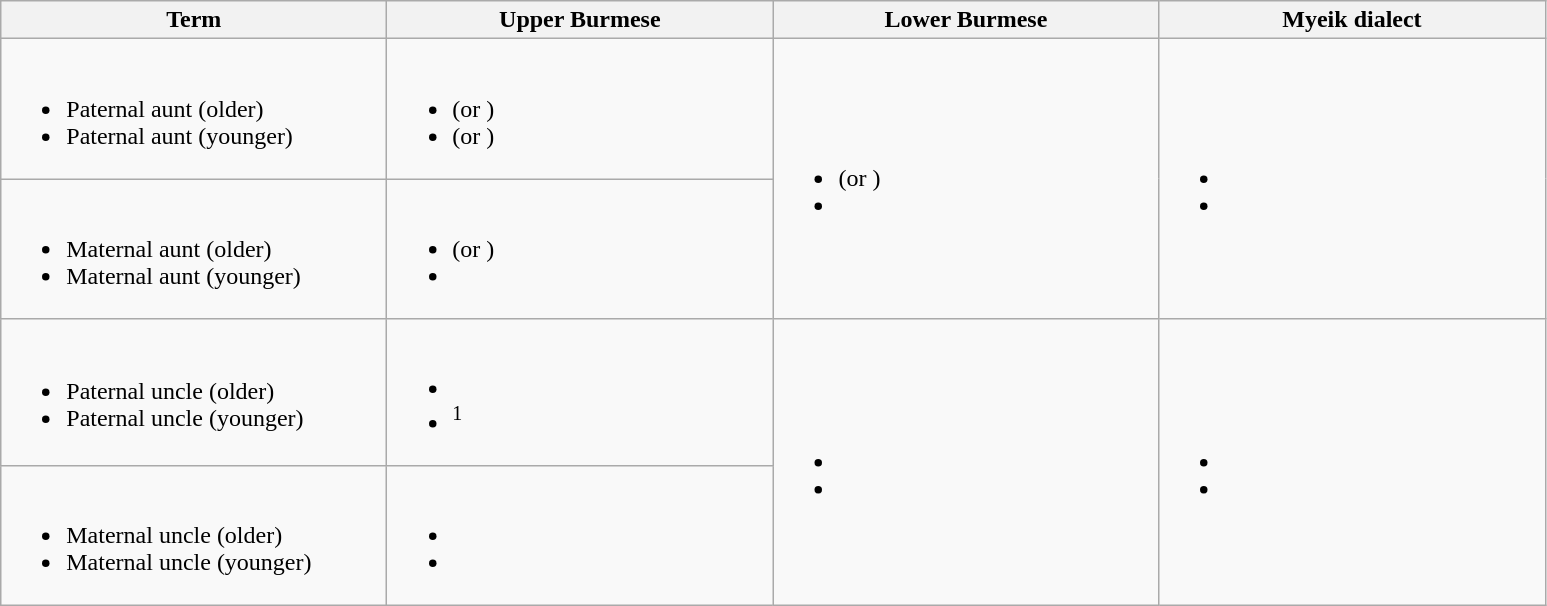<table class="wikitable">
<tr>
<th width="250">Term</th>
<th width="250">Upper Burmese</th>
<th width="250">Lower Burmese</th>
<th width="250">Myeik dialect</th>
</tr>
<tr>
<td><br><ul><li>Paternal aunt (older)</li><li>Paternal aunt (younger)</li></ul></td>
<td><br><ul><li>  (or )</li><li>  (or )</li></ul></td>
<td rowspan=2><br><ul><li>  (or )</li><li> </li></ul></td>
<td rowspan=2><br><ul><li> </li><li> </li></ul></td>
</tr>
<tr>
<td><br><ul><li>Maternal aunt (older)</li><li>Maternal aunt (younger)</li></ul></td>
<td><br><ul><li>  (or )</li><li> </li></ul></td>
</tr>
<tr>
<td><br><ul><li>Paternal uncle (older)</li><li>Paternal uncle (younger)</li></ul></td>
<td><br><ul><li> </li><li> <sup>1</sup></li></ul></td>
<td rowspan=2><br><ul><li> </li><li> </li></ul></td>
<td rowspan=2><br><ul><li> </li><li> </li></ul></td>
</tr>
<tr>
<td><br><ul><li>Maternal uncle (older)</li><li>Maternal uncle (younger)</li></ul></td>
<td><br><ul><li> </li><li> </li></ul></td>
</tr>
</table>
